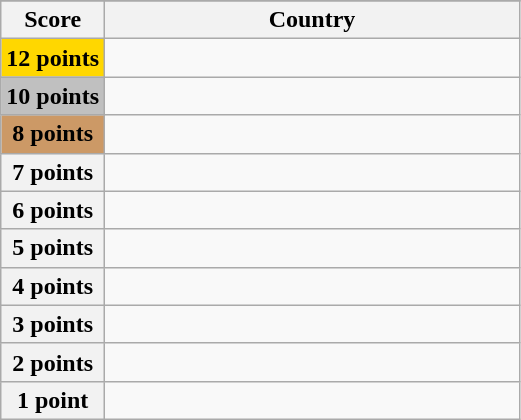<table class="wikitable">
<tr>
</tr>
<tr>
<th scope="col" width="20%">Score</th>
<th scope="col">Country</th>
</tr>
<tr>
<th scope="row" style="background:gold">12 points</th>
<td></td>
</tr>
<tr>
<th scope="row" style="background:silver">10 points</th>
<td></td>
</tr>
<tr>
<th scope="row" style="background:#CC9966">8 points</th>
<td></td>
</tr>
<tr>
<th scope="row">7 points</th>
<td></td>
</tr>
<tr>
<th scope="row">6 points</th>
<td></td>
</tr>
<tr>
<th scope="row">5 points</th>
<td></td>
</tr>
<tr>
<th scope="row">4 points</th>
<td></td>
</tr>
<tr>
<th scope="row">3 points</th>
<td></td>
</tr>
<tr>
<th scope="row">2 points</th>
<td></td>
</tr>
<tr>
<th scope="row">1 point</th>
<td></td>
</tr>
</table>
